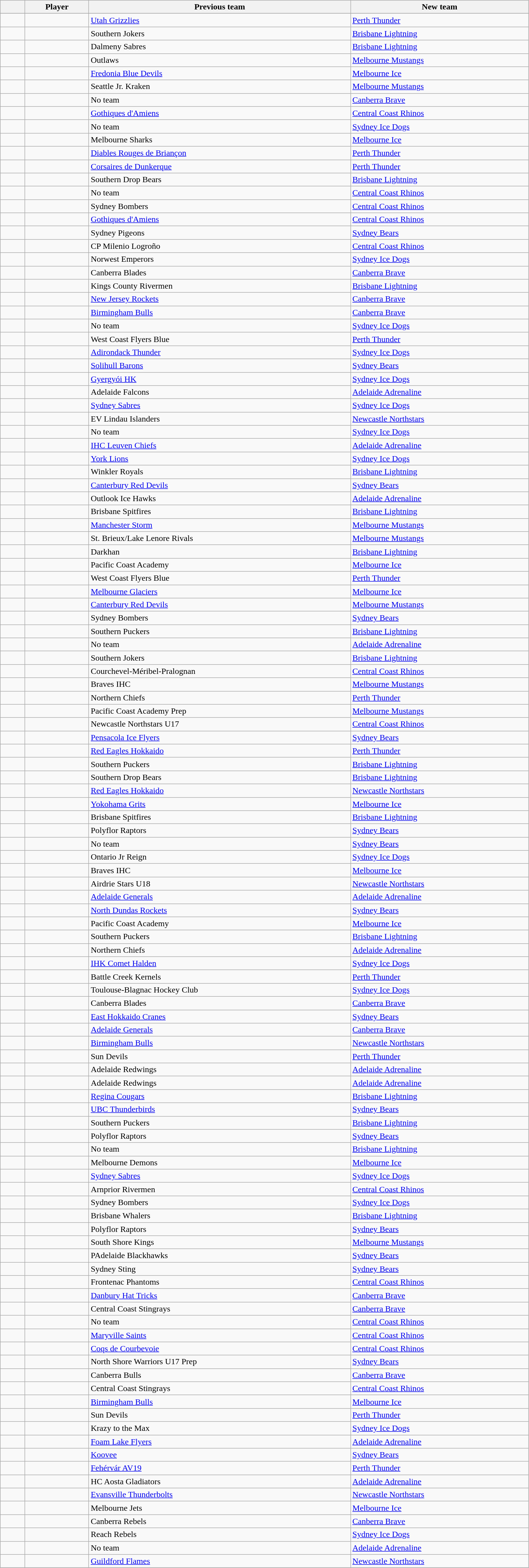<table class="sortable wikitable" width=80% font-size=90%>
<tr>
<th width=40></th>
<th>Player</th>
<th>Previous team</th>
<th>New team</th>
</tr>
<tr>
</tr>
<tr>
<td align="center"></td>
<td></td>
<td><a href='#'>Utah Grizzlies</a></td>
<td><a href='#'>Perth Thunder</a></td>
</tr>
<tr>
<td align="center"></td>
<td></td>
<td>Southern Jokers</td>
<td><a href='#'>Brisbane Lightning</a></td>
</tr>
<tr>
<td align="center"></td>
<td></td>
<td>Dalmeny Sabres</td>
<td><a href='#'>Brisbane Lightning</a></td>
</tr>
<tr>
<td align="center"></td>
<td></td>
<td>Outlaws</td>
<td><a href='#'>Melbourne Mustangs</a></td>
</tr>
<tr>
<td align="center"></td>
<td></td>
<td><a href='#'>Fredonia Blue Devils</a></td>
<td><a href='#'>Melbourne Ice</a></td>
</tr>
<tr>
<td align="center"></td>
<td></td>
<td>Seattle Jr. Kraken</td>
<td><a href='#'>Melbourne Mustangs</a></td>
</tr>
<tr>
<td align="center"></td>
<td></td>
<td>No team</td>
<td><a href='#'>Canberra Brave</a></td>
</tr>
<tr>
<td align="center"></td>
<td></td>
<td><a href='#'>Gothiques d'Amiens</a></td>
<td><a href='#'>Central Coast Rhinos</a></td>
</tr>
<tr>
<td align="center"></td>
<td></td>
<td>No team</td>
<td><a href='#'>Sydney Ice Dogs</a></td>
</tr>
<tr>
<td align="center"></td>
<td></td>
<td>Melbourne Sharks</td>
<td><a href='#'>Melbourne Ice</a></td>
</tr>
<tr>
<td align="center"></td>
<td></td>
<td><a href='#'>Diables Rouges de Briançon</a></td>
<td><a href='#'>Perth Thunder</a></td>
</tr>
<tr>
<td align="center"></td>
<td></td>
<td><a href='#'>Corsaires de Dunkerque</a></td>
<td><a href='#'>Perth Thunder</a></td>
</tr>
<tr>
<td align="center"></td>
<td></td>
<td>Southern Drop Bears</td>
<td><a href='#'>Brisbane Lightning</a></td>
</tr>
<tr>
<td align="center"></td>
<td></td>
<td>No team</td>
<td><a href='#'>Central Coast Rhinos</a></td>
</tr>
<tr>
<td align="center"></td>
<td></td>
<td>Sydney Bombers</td>
<td><a href='#'>Central Coast Rhinos</a></td>
</tr>
<tr>
<td align="center"></td>
<td></td>
<td><a href='#'>Gothiques d'Amiens</a></td>
<td><a href='#'>Central Coast Rhinos</a></td>
</tr>
<tr>
<td align="center"></td>
<td></td>
<td>Sydney Pigeons</td>
<td><a href='#'>Sydney Bears</a></td>
</tr>
<tr>
<td align="center"></td>
<td></td>
<td>CP Milenio Logroño</td>
<td><a href='#'>Central Coast Rhinos</a></td>
</tr>
<tr>
<td align="center"></td>
<td></td>
<td>Norwest Emperors</td>
<td><a href='#'>Sydney Ice Dogs</a></td>
</tr>
<tr>
<td align="center"></td>
<td></td>
<td>Canberra Blades</td>
<td><a href='#'>Canberra Brave</a></td>
</tr>
<tr>
<td align="center"></td>
<td></td>
<td>Kings County Rivermen</td>
<td><a href='#'>Brisbane Lightning</a></td>
</tr>
<tr>
<td align="center"></td>
<td></td>
<td><a href='#'>New Jersey Rockets</a></td>
<td><a href='#'>Canberra Brave</a></td>
</tr>
<tr>
<td align="center"></td>
<td></td>
<td><a href='#'>Birmingham Bulls</a></td>
<td><a href='#'>Canberra Brave</a></td>
</tr>
<tr>
<td align="center"></td>
<td></td>
<td>No team</td>
<td><a href='#'>Sydney Ice Dogs</a></td>
</tr>
<tr>
<td align="center"></td>
<td></td>
<td>West Coast Flyers Blue</td>
<td><a href='#'>Perth Thunder</a></td>
</tr>
<tr>
<td align="center"></td>
<td></td>
<td><a href='#'>Adirondack Thunder</a></td>
<td><a href='#'>Sydney Ice Dogs</a></td>
</tr>
<tr>
<td align="center"></td>
<td></td>
<td><a href='#'>Solihull Barons</a></td>
<td><a href='#'>Sydney Bears</a></td>
</tr>
<tr>
<td align="center"></td>
<td></td>
<td><a href='#'>Gyergyói HK</a></td>
<td><a href='#'>Sydney Ice Dogs</a></td>
</tr>
<tr>
<td align="center"></td>
<td></td>
<td>Adelaide Falcons</td>
<td><a href='#'>Adelaide Adrenaline</a></td>
</tr>
<tr>
<td align="center"></td>
<td></td>
<td><a href='#'>Sydney Sabres</a></td>
<td><a href='#'>Sydney Ice Dogs</a></td>
</tr>
<tr>
<td align="center"></td>
<td></td>
<td>EV Lindau Islanders</td>
<td><a href='#'>Newcastle Northstars</a></td>
</tr>
<tr>
<td align="center"></td>
<td></td>
<td>No team</td>
<td><a href='#'>Sydney Ice Dogs</a></td>
</tr>
<tr>
<td align="center"></td>
<td></td>
<td><a href='#'>IHC Leuven Chiefs</a></td>
<td><a href='#'>Adelaide Adrenaline</a></td>
</tr>
<tr>
<td align="center"></td>
<td></td>
<td><a href='#'>York Lions</a></td>
<td><a href='#'>Sydney Ice Dogs</a></td>
</tr>
<tr>
<td align="center"></td>
<td></td>
<td>Winkler Royals</td>
<td><a href='#'>Brisbane Lightning</a></td>
</tr>
<tr>
<td align="center"></td>
<td></td>
<td><a href='#'>Canterbury Red Devils</a></td>
<td><a href='#'>Sydney Bears</a></td>
</tr>
<tr>
<td align="center"></td>
<td></td>
<td>Outlook Ice Hawks</td>
<td><a href='#'>Adelaide Adrenaline</a></td>
</tr>
<tr>
<td align="center"></td>
<td></td>
<td>Brisbane Spitfires</td>
<td><a href='#'>Brisbane Lightning</a></td>
</tr>
<tr>
<td align="center"></td>
<td></td>
<td><a href='#'>Manchester Storm</a></td>
<td><a href='#'>Melbourne Mustangs</a></td>
</tr>
<tr>
<td align="center"></td>
<td></td>
<td>St. Brieux/Lake Lenore Rivals</td>
<td><a href='#'>Melbourne Mustangs</a></td>
</tr>
<tr>
<td align="center"></td>
<td></td>
<td>Darkhan</td>
<td><a href='#'>Brisbane Lightning</a></td>
</tr>
<tr>
<td align="center"></td>
<td></td>
<td>Pacific Coast Academy</td>
<td><a href='#'>Melbourne Ice</a></td>
</tr>
<tr>
<td align="center"></td>
<td></td>
<td>West Coast Flyers Blue</td>
<td><a href='#'>Perth Thunder</a></td>
</tr>
<tr>
<td align="center"></td>
<td></td>
<td><a href='#'>Melbourne Glaciers</a></td>
<td><a href='#'>Melbourne Ice</a></td>
</tr>
<tr>
<td align="center"></td>
<td></td>
<td><a href='#'>Canterbury Red Devils</a></td>
<td><a href='#'>Melbourne Mustangs</a></td>
</tr>
<tr>
<td align="center"></td>
<td></td>
<td>Sydney Bombers</td>
<td><a href='#'>Sydney Bears</a></td>
</tr>
<tr>
<td align="center"></td>
<td></td>
<td>Southern Puckers</td>
<td><a href='#'>Brisbane Lightning</a></td>
</tr>
<tr>
<td align="center"></td>
<td></td>
<td>No team</td>
<td><a href='#'>Adelaide Adrenaline</a></td>
</tr>
<tr>
<td align="center"></td>
<td></td>
<td>Southern Jokers</td>
<td><a href='#'>Brisbane Lightning</a></td>
</tr>
<tr>
<td align="center"></td>
<td></td>
<td>Courchevel-Méribel-Pralognan</td>
<td><a href='#'>Central Coast Rhinos</a></td>
</tr>
<tr>
<td align="center"></td>
<td></td>
<td>Braves IHC</td>
<td><a href='#'>Melbourne Mustangs</a></td>
</tr>
<tr>
<td align="center"></td>
<td></td>
<td>Northern Chiefs</td>
<td><a href='#'>Perth Thunder</a></td>
</tr>
<tr>
<td align="center"></td>
<td></td>
<td>Pacific Coast Academy Prep</td>
<td><a href='#'>Melbourne Mustangs</a></td>
</tr>
<tr>
<td align="center"></td>
<td></td>
<td>Newcastle Northstars U17</td>
<td><a href='#'>Central Coast Rhinos</a></td>
</tr>
<tr>
<td align="center"></td>
<td></td>
<td><a href='#'>Pensacola Ice Flyers</a></td>
<td><a href='#'>Sydney Bears</a></td>
</tr>
<tr>
<td align="center"></td>
<td></td>
<td><a href='#'>Red Eagles Hokkaido</a></td>
<td><a href='#'>Perth Thunder</a></td>
</tr>
<tr>
<td align="center"></td>
<td></td>
<td>Southern Puckers</td>
<td><a href='#'>Brisbane Lightning</a></td>
</tr>
<tr>
<td align="center"></td>
<td></td>
<td>Southern Drop Bears</td>
<td><a href='#'>Brisbane Lightning</a></td>
</tr>
<tr>
<td align="center"></td>
<td></td>
<td><a href='#'>Red Eagles Hokkaido</a></td>
<td><a href='#'>Newcastle Northstars</a></td>
</tr>
<tr>
<td align="center"></td>
<td></td>
<td><a href='#'>Yokohama Grits</a></td>
<td><a href='#'>Melbourne Ice</a></td>
</tr>
<tr>
<td align="center"></td>
<td></td>
<td>Brisbane Spitfires</td>
<td><a href='#'>Brisbane Lightning</a></td>
</tr>
<tr>
<td align="center"></td>
<td></td>
<td>Polyflor Raptors</td>
<td><a href='#'>Sydney Bears</a></td>
</tr>
<tr>
<td align="center"></td>
<td></td>
<td>No team</td>
<td><a href='#'>Sydney Bears</a></td>
</tr>
<tr>
<td align="center"></td>
<td></td>
<td>Ontario Jr Reign</td>
<td><a href='#'>Sydney Ice Dogs</a></td>
</tr>
<tr>
<td align="center"></td>
<td></td>
<td>Braves IHC</td>
<td><a href='#'>Melbourne Ice</a></td>
</tr>
<tr>
<td align="center"></td>
<td></td>
<td>Airdrie Stars U18</td>
<td><a href='#'>Newcastle Northstars</a></td>
</tr>
<tr>
<td align="center"></td>
<td></td>
<td><a href='#'>Adelaide Generals</a></td>
<td><a href='#'>Adelaide Adrenaline</a></td>
</tr>
<tr>
<td align="center"></td>
<td></td>
<td><a href='#'>North Dundas Rockets</a></td>
<td><a href='#'>Sydney Bears</a></td>
</tr>
<tr>
<td align="center"></td>
<td></td>
<td>Pacific Coast Academy</td>
<td><a href='#'>Melbourne Ice</a></td>
</tr>
<tr>
<td align="center"></td>
<td></td>
<td>Southern Puckers</td>
<td><a href='#'>Brisbane Lightning</a></td>
</tr>
<tr>
<td align="center"></td>
<td></td>
<td>Northern Chiefs</td>
<td><a href='#'>Adelaide Adrenaline</a></td>
</tr>
<tr>
<td align="center"></td>
<td></td>
<td><a href='#'>IHK Comet Halden</a></td>
<td><a href='#'>Sydney Ice Dogs</a></td>
</tr>
<tr>
<td align="center"></td>
<td></td>
<td>Battle Creek Kernels</td>
<td><a href='#'>Perth Thunder</a></td>
</tr>
<tr>
<td align="center"></td>
<td></td>
<td>Toulouse-Blagnac Hockey Club</td>
<td><a href='#'>Sydney Ice Dogs</a></td>
</tr>
<tr>
<td align="center"></td>
<td></td>
<td>Canberra Blades</td>
<td><a href='#'>Canberra Brave</a></td>
</tr>
<tr>
<td align="center"></td>
<td></td>
<td><a href='#'>East Hokkaido Cranes</a></td>
<td><a href='#'>Sydney Bears</a></td>
</tr>
<tr>
<td align="center"></td>
<td></td>
<td><a href='#'>Adelaide Generals</a></td>
<td><a href='#'>Canberra Brave</a></td>
</tr>
<tr>
<td align="center"></td>
<td></td>
<td><a href='#'>Birmingham Bulls</a></td>
<td><a href='#'>Newcastle Northstars</a></td>
</tr>
<tr>
<td align="center"></td>
<td></td>
<td>Sun Devils</td>
<td><a href='#'>Perth Thunder</a></td>
</tr>
<tr>
<td align="center"></td>
<td></td>
<td>Adelaide Redwings</td>
<td><a href='#'>Adelaide Adrenaline</a></td>
</tr>
<tr>
<td align="center"></td>
<td></td>
<td>Adelaide Redwings</td>
<td><a href='#'>Adelaide Adrenaline</a></td>
</tr>
<tr>
<td align="center"></td>
<td></td>
<td><a href='#'>Regina Cougars</a></td>
<td><a href='#'>Brisbane Lightning</a></td>
</tr>
<tr>
<td align="center"></td>
<td></td>
<td><a href='#'>UBC Thunderbirds</a></td>
<td><a href='#'>Sydney Bears</a></td>
</tr>
<tr>
<td align="center"></td>
<td></td>
<td>Southern Puckers</td>
<td><a href='#'>Brisbane Lightning</a></td>
</tr>
<tr>
<td align="center"></td>
<td></td>
<td>Polyflor Raptors</td>
<td><a href='#'>Sydney Bears</a></td>
</tr>
<tr>
<td align="center"></td>
<td></td>
<td>No team</td>
<td><a href='#'>Brisbane Lightning</a></td>
</tr>
<tr>
<td align="center"></td>
<td></td>
<td>Melbourne Demons</td>
<td><a href='#'>Melbourne Ice</a></td>
</tr>
<tr>
<td align="center"></td>
<td></td>
<td><a href='#'>Sydney Sabres</a></td>
<td><a href='#'>Sydney Ice Dogs</a></td>
</tr>
<tr>
<td align="center"></td>
<td></td>
<td>Arnprior Rivermen</td>
<td><a href='#'>Central Coast Rhinos</a></td>
</tr>
<tr>
<td align="center"></td>
<td></td>
<td>Sydney Bombers</td>
<td><a href='#'>Sydney Ice Dogs</a></td>
</tr>
<tr>
<td align="center"></td>
<td></td>
<td>Brisbane Whalers</td>
<td><a href='#'>Brisbane Lightning</a></td>
</tr>
<tr>
<td align="center"></td>
<td></td>
<td>Polyflor Raptors</td>
<td><a href='#'>Sydney Bears</a></td>
</tr>
<tr>
<td align="center"></td>
<td></td>
<td>South Shore Kings</td>
<td><a href='#'>Melbourne Mustangs</a></td>
</tr>
<tr>
<td align="center"></td>
<td></td>
<td>PAdelaide Blackhawks</td>
<td><a href='#'>Sydney Bears</a></td>
</tr>
<tr>
<td align="center"></td>
<td></td>
<td>Sydney Sting</td>
<td><a href='#'>Sydney Bears</a></td>
</tr>
<tr>
<td align="center"></td>
<td></td>
<td>Frontenac Phantoms</td>
<td><a href='#'>Central Coast Rhinos</a></td>
</tr>
<tr>
<td align="center"></td>
<td></td>
<td><a href='#'>Danbury Hat Tricks</a></td>
<td><a href='#'>Canberra Brave</a></td>
</tr>
<tr>
<td align="center"></td>
<td></td>
<td>Central Coast Stingrays</td>
<td><a href='#'>Canberra Brave</a></td>
</tr>
<tr>
<td align="center"></td>
<td></td>
<td>No team</td>
<td><a href='#'>Central Coast Rhinos</a></td>
</tr>
<tr>
<td align="center"></td>
<td></td>
<td><a href='#'>Maryville Saints</a></td>
<td><a href='#'>Central Coast Rhinos</a></td>
</tr>
<tr>
<td align="center"></td>
<td></td>
<td><a href='#'>Coqs de Courbevoie</a></td>
<td><a href='#'>Central Coast Rhinos</a></td>
</tr>
<tr>
<td align="center"></td>
<td></td>
<td>North Shore Warriors U17 Prep</td>
<td><a href='#'>Sydney Bears</a></td>
</tr>
<tr>
<td align="center"></td>
<td></td>
<td>Canberra Bulls</td>
<td><a href='#'>Canberra Brave</a></td>
</tr>
<tr>
<td align="center"></td>
<td></td>
<td>Central Coast Stingrays</td>
<td><a href='#'>Central Coast Rhinos</a></td>
</tr>
<tr>
<td align="center"></td>
<td></td>
<td><a href='#'>Birmingham Bulls</a></td>
<td><a href='#'>Melbourne Ice</a></td>
</tr>
<tr>
<td align="center"></td>
<td></td>
<td>Sun Devils</td>
<td><a href='#'>Perth Thunder</a></td>
</tr>
<tr>
<td align="center"></td>
<td></td>
<td>Krazy to the Max</td>
<td><a href='#'>Sydney Ice Dogs</a></td>
</tr>
<tr>
<td align="center"></td>
<td></td>
<td><a href='#'>Foam Lake Flyers</a></td>
<td><a href='#'>Adelaide Adrenaline</a></td>
</tr>
<tr>
<td align="center"></td>
<td></td>
<td><a href='#'>Koovee</a></td>
<td><a href='#'>Sydney Bears</a></td>
</tr>
<tr>
<td align="center"></td>
<td></td>
<td><a href='#'>Fehérvár AV19</a></td>
<td><a href='#'>Perth Thunder</a></td>
</tr>
<tr>
<td align="center"></td>
<td></td>
<td>HC Aosta Gladiators</td>
<td><a href='#'>Adelaide Adrenaline</a></td>
</tr>
<tr>
<td align="center"></td>
<td></td>
<td><a href='#'>Evansville Thunderbolts</a></td>
<td><a href='#'>Newcastle Northstars</a></td>
</tr>
<tr>
<td align="center"></td>
<td></td>
<td>Melbourne Jets</td>
<td><a href='#'>Melbourne Ice</a></td>
</tr>
<tr>
<td align="center"></td>
<td></td>
<td>Canberra Rebels</td>
<td><a href='#'>Canberra Brave</a></td>
</tr>
<tr>
<td align="center"></td>
<td></td>
<td>Reach Rebels</td>
<td><a href='#'>Sydney Ice Dogs</a></td>
</tr>
<tr>
<td align="center"></td>
<td></td>
<td>No team</td>
<td><a href='#'>Adelaide Adrenaline</a></td>
</tr>
<tr>
<td align="center"></td>
<td></td>
<td><a href='#'>Guildford Flames</a></td>
<td><a href='#'>Newcastle Northstars</a></td>
</tr>
<tr>
</tr>
</table>
